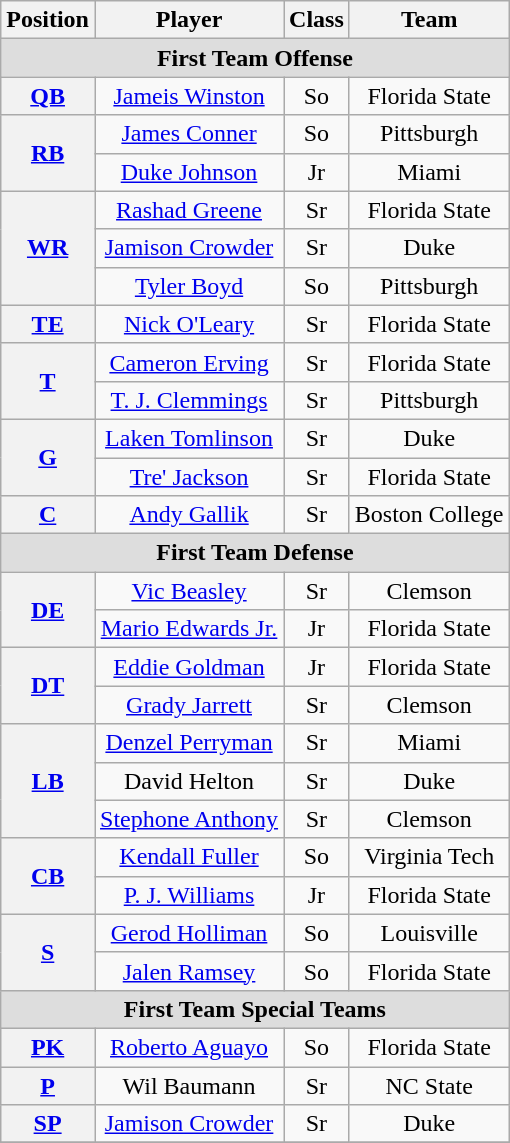<table class="wikitable">
<tr>
<th>Position</th>
<th>Player</th>
<th>Class</th>
<th>Team</th>
</tr>
<tr>
<td colspan="4" style="text-align:center; background:#ddd;"><strong>First Team Offense</strong></td>
</tr>
<tr style="text-align:center;">
<th rowspan="1"><a href='#'>QB</a></th>
<td><a href='#'>Jameis Winston</a></td>
<td>So</td>
<td>Florida State</td>
</tr>
<tr style="text-align:center;">
<th rowspan="2"><a href='#'>RB</a></th>
<td><a href='#'>James Conner</a></td>
<td>So</td>
<td>Pittsburgh</td>
</tr>
<tr style="text-align:center;">
<td><a href='#'>Duke Johnson</a></td>
<td>Jr</td>
<td>Miami</td>
</tr>
<tr style="text-align:center;">
<th rowspan="3"><a href='#'>WR</a></th>
<td><a href='#'>Rashad Greene</a></td>
<td>Sr</td>
<td>Florida State</td>
</tr>
<tr style="text-align:center;">
<td><a href='#'>Jamison Crowder</a></td>
<td>Sr</td>
<td>Duke</td>
</tr>
<tr style="text-align:center;">
<td><a href='#'>Tyler Boyd</a></td>
<td>So</td>
<td>Pittsburgh</td>
</tr>
<tr style="text-align:center;">
<th rowspan="1"><a href='#'>TE</a></th>
<td><a href='#'>Nick O'Leary</a></td>
<td>Sr</td>
<td>Florida State</td>
</tr>
<tr style="text-align:center;">
<th rowspan="2"><a href='#'>T</a></th>
<td><a href='#'>Cameron Erving</a></td>
<td>Sr</td>
<td>Florida State</td>
</tr>
<tr style="text-align:center;">
<td><a href='#'>T. J. Clemmings</a></td>
<td>Sr</td>
<td>Pittsburgh</td>
</tr>
<tr style="text-align:center;">
<th rowspan="2"><a href='#'>G</a></th>
<td><a href='#'>Laken Tomlinson</a></td>
<td>Sr</td>
<td>Duke</td>
</tr>
<tr style="text-align:center;">
<td><a href='#'>Tre' Jackson</a></td>
<td>Sr</td>
<td>Florida State</td>
</tr>
<tr style="text-align:center;">
<th rowspan="1"><a href='#'>C</a></th>
<td><a href='#'>Andy Gallik</a></td>
<td>Sr</td>
<td>Boston College</td>
</tr>
<tr style="text-align:center;">
<td colspan="4" style="text-align:center; background:#ddd;"><strong>First Team Defense</strong></td>
</tr>
<tr style="text-align:center;">
<th rowspan="2"><a href='#'>DE</a></th>
<td><a href='#'>Vic Beasley</a></td>
<td>Sr</td>
<td>Clemson</td>
</tr>
<tr style="text-align:center;">
<td><a href='#'>Mario Edwards Jr.</a></td>
<td>Jr</td>
<td>Florida State</td>
</tr>
<tr style="text-align:center;">
<th rowspan="2"><a href='#'>DT</a></th>
<td><a href='#'>Eddie Goldman</a></td>
<td>Jr</td>
<td>Florida State</td>
</tr>
<tr style="text-align:center;">
<td><a href='#'>Grady Jarrett</a></td>
<td>Sr</td>
<td>Clemson</td>
</tr>
<tr style="text-align:center;">
<th rowspan="3"><a href='#'>LB</a></th>
<td><a href='#'>Denzel Perryman</a></td>
<td>Sr</td>
<td>Miami</td>
</tr>
<tr style="text-align:center;">
<td>David Helton</td>
<td>Sr</td>
<td>Duke</td>
</tr>
<tr style="text-align:center;">
<td><a href='#'>Stephone Anthony</a></td>
<td>Sr</td>
<td>Clemson</td>
</tr>
<tr style="text-align:center;">
<th rowspan="2"><a href='#'>CB</a></th>
<td><a href='#'>Kendall Fuller</a></td>
<td>So</td>
<td>Virginia Tech</td>
</tr>
<tr style="text-align:center;">
<td><a href='#'>P. J. Williams</a></td>
<td>Jr</td>
<td>Florida State</td>
</tr>
<tr style="text-align:center;">
<th rowspan="2"><a href='#'>S</a></th>
<td><a href='#'>Gerod Holliman</a></td>
<td>So</td>
<td>Louisville</td>
</tr>
<tr style="text-align:center;">
<td><a href='#'>Jalen Ramsey</a></td>
<td>So</td>
<td>Florida State</td>
</tr>
<tr>
<td colspan="4" style="text-align:center; background:#ddd;"><strong>First Team Special Teams</strong></td>
</tr>
<tr style="text-align:center;">
<th rowspan="1"><a href='#'>PK</a></th>
<td><a href='#'>Roberto Aguayo</a></td>
<td>So</td>
<td>Florida State</td>
</tr>
<tr style="text-align:center;">
<th rowspan="1"><a href='#'>P</a></th>
<td>Wil Baumann</td>
<td>Sr</td>
<td>NC State</td>
</tr>
<tr style="text-align:center;">
<th rowspan="1"><a href='#'>SP</a></th>
<td><a href='#'>Jamison Crowder</a></td>
<td>Sr</td>
<td>Duke</td>
</tr>
<tr>
</tr>
</table>
